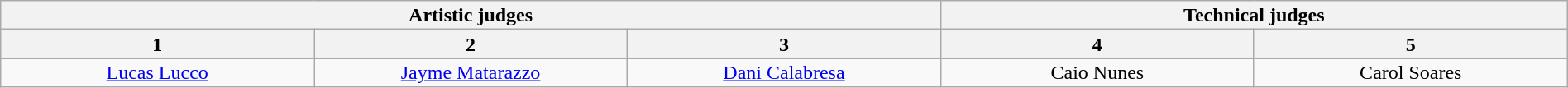<table class="wikitable" style="font-size:100%; line-height:16px; text-align:center" width="100%">
<tr>
<th colspan=3>Artistic judges</th>
<th colspan=2>Technical judges</th>
</tr>
<tr>
<th width="20.0%">1</th>
<th width="20.0%">2</th>
<th width="20.0%">3</th>
<th width="20.0%">4</th>
<th width="20.0%">5</th>
</tr>
<tr>
<td><a href='#'>Lucas Lucco</a></td>
<td><a href='#'>Jayme Matarazzo</a></td>
<td><a href='#'>Dani Calabresa</a></td>
<td>Caio Nunes</td>
<td>Carol Soares</td>
</tr>
</table>
